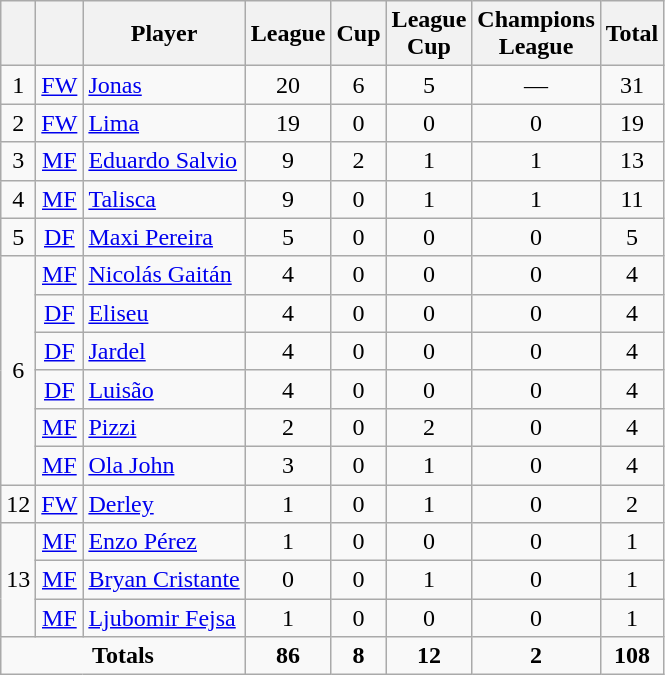<table class="wikitable sortable" style="text-align:center;">
<tr>
<th></th>
<th></th>
<th>Player</th>
<th>League</th>
<th>Cup</th>
<th>League<br>Cup</th>
<th>Champions<br>League</th>
<th>Total</th>
</tr>
<tr>
<td>1</td>
<td><a href='#'>FW</a></td>
<td align=left> <a href='#'>Jonas</a></td>
<td>20</td>
<td>6</td>
<td>5</td>
<td>—</td>
<td>31</td>
</tr>
<tr>
<td>2</td>
<td><a href='#'>FW</a></td>
<td align=left> <a href='#'>Lima</a></td>
<td>19</td>
<td>0</td>
<td>0</td>
<td>0</td>
<td>19</td>
</tr>
<tr>
<td>3</td>
<td><a href='#'>MF</a></td>
<td align=left> <a href='#'>Eduardo Salvio</a></td>
<td>9</td>
<td>2</td>
<td>1</td>
<td>1</td>
<td>13</td>
</tr>
<tr>
<td>4</td>
<td><a href='#'>MF</a></td>
<td align=left> <a href='#'>Talisca</a></td>
<td>9</td>
<td>0</td>
<td>1</td>
<td>1</td>
<td>11</td>
</tr>
<tr>
<td>5</td>
<td><a href='#'>DF</a></td>
<td align=left> <a href='#'>Maxi Pereira</a></td>
<td>5</td>
<td>0</td>
<td>0</td>
<td>0</td>
<td>5</td>
</tr>
<tr>
<td rowspan="6">6</td>
<td><a href='#'>MF</a></td>
<td align=left> <a href='#'>Nicolás Gaitán</a></td>
<td>4</td>
<td>0</td>
<td>0</td>
<td>0</td>
<td>4</td>
</tr>
<tr>
<td><a href='#'>DF</a></td>
<td align=left> <a href='#'>Eliseu</a></td>
<td>4</td>
<td>0</td>
<td>0</td>
<td>0</td>
<td>4</td>
</tr>
<tr>
<td><a href='#'>DF</a></td>
<td align=left> <a href='#'>Jardel</a></td>
<td>4</td>
<td>0</td>
<td>0</td>
<td>0</td>
<td>4</td>
</tr>
<tr>
<td><a href='#'>DF</a></td>
<td align=left> <a href='#'>Luisão</a></td>
<td>4</td>
<td>0</td>
<td>0</td>
<td>0</td>
<td>4</td>
</tr>
<tr>
<td><a href='#'>MF</a></td>
<td align=left> <a href='#'>Pizzi</a></td>
<td>2</td>
<td>0</td>
<td>2</td>
<td>0</td>
<td>4</td>
</tr>
<tr>
<td><a href='#'>MF</a></td>
<td align=left> <a href='#'>Ola John</a></td>
<td>3</td>
<td>0</td>
<td>1</td>
<td>0</td>
<td>4</td>
</tr>
<tr>
<td>12</td>
<td><a href='#'>FW</a></td>
<td align=left> <a href='#'>Derley</a></td>
<td>1</td>
<td>0</td>
<td>1</td>
<td>0</td>
<td>2</td>
</tr>
<tr>
<td rowspan="3">13</td>
<td><a href='#'>MF</a></td>
<td align=left> <a href='#'>Enzo Pérez</a></td>
<td>1</td>
<td>0</td>
<td>0</td>
<td>0</td>
<td>1</td>
</tr>
<tr>
<td><a href='#'>MF</a></td>
<td align=left> <a href='#'>Bryan Cristante</a></td>
<td>0</td>
<td>0</td>
<td>1</td>
<td>0</td>
<td>1</td>
</tr>
<tr>
<td><a href='#'>MF</a></td>
<td align=left> <a href='#'>Ljubomir Fejsa</a></td>
<td>1</td>
<td>0</td>
<td>0</td>
<td>0</td>
<td>1</td>
</tr>
<tr>
<td colspan="3"><strong>Totals</strong></td>
<td><strong>86</strong></td>
<td><strong>8</strong></td>
<td><strong>12</strong></td>
<td><strong>2</strong></td>
<td><strong>108</strong></td>
</tr>
</table>
